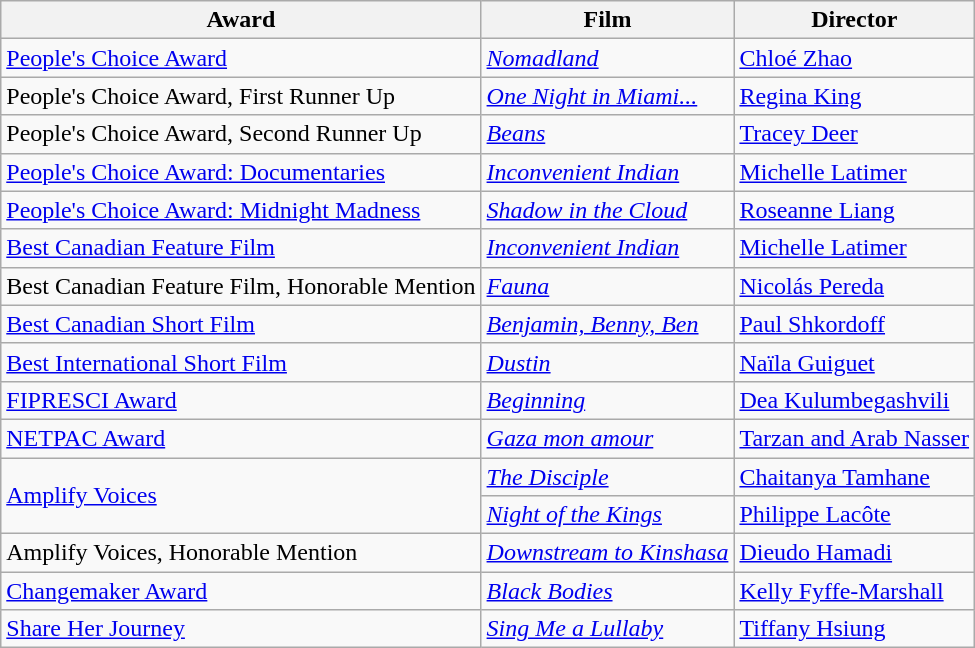<table class="wikitable">
<tr>
<th>Award</th>
<th>Film</th>
<th>Director</th>
</tr>
<tr>
<td><a href='#'>People's Choice Award</a></td>
<td><em><a href='#'>Nomadland</a></em></td>
<td><a href='#'>Chloé Zhao</a></td>
</tr>
<tr>
<td>People's Choice Award, First Runner Up</td>
<td><em><a href='#'>One Night in Miami...</a></em></td>
<td><a href='#'>Regina King</a></td>
</tr>
<tr>
<td>People's Choice Award, Second Runner Up</td>
<td><em><a href='#'>Beans</a></em></td>
<td><a href='#'>Tracey Deer</a></td>
</tr>
<tr>
<td><a href='#'>People's Choice Award: Documentaries</a></td>
<td><em><a href='#'>Inconvenient Indian</a></em></td>
<td><a href='#'>Michelle Latimer</a></td>
</tr>
<tr>
<td><a href='#'>People's Choice Award: Midnight Madness</a></td>
<td><em><a href='#'>Shadow in the Cloud</a></em></td>
<td><a href='#'>Roseanne Liang</a></td>
</tr>
<tr>
<td><a href='#'>Best Canadian Feature Film</a></td>
<td><em><a href='#'>Inconvenient Indian</a></em></td>
<td><a href='#'>Michelle Latimer</a></td>
</tr>
<tr>
<td>Best Canadian Feature Film, Honorable Mention</td>
<td><em><a href='#'>Fauna</a></em></td>
<td><a href='#'>Nicolás Pereda</a></td>
</tr>
<tr>
<td><a href='#'>Best Canadian Short Film</a></td>
<td><em><a href='#'>Benjamin, Benny, Ben</a></em></td>
<td><a href='#'>Paul Shkordoff</a></td>
</tr>
<tr>
<td><a href='#'>Best International Short Film</a></td>
<td><em><a href='#'>Dustin</a></em></td>
<td><a href='#'>Naïla Guiguet</a></td>
</tr>
<tr>
<td><a href='#'>FIPRESCI Award</a></td>
<td><em><a href='#'>Beginning</a></em></td>
<td><a href='#'>Dea Kulumbegashvili</a></td>
</tr>
<tr>
<td><a href='#'>NETPAC Award</a></td>
<td><em><a href='#'>Gaza mon amour</a></em></td>
<td><a href='#'>Tarzan and Arab Nasser</a></td>
</tr>
<tr>
<td rowspan=2><a href='#'>Amplify Voices</a></td>
<td><em><a href='#'>The Disciple</a></em></td>
<td><a href='#'>Chaitanya Tamhane</a></td>
</tr>
<tr>
<td><em><a href='#'>Night of the Kings</a></em></td>
<td><a href='#'>Philippe Lacôte</a></td>
</tr>
<tr>
<td>Amplify Voices, Honorable Mention</td>
<td><em><a href='#'>Downstream to Kinshasa</a></em></td>
<td><a href='#'>Dieudo Hamadi</a></td>
</tr>
<tr>
<td><a href='#'>Changemaker Award</a></td>
<td><em><a href='#'>Black Bodies</a></em></td>
<td><a href='#'>Kelly Fyffe-Marshall</a></td>
</tr>
<tr>
<td><a href='#'>Share Her Journey</a></td>
<td><em><a href='#'>Sing Me a Lullaby</a></em></td>
<td><a href='#'>Tiffany Hsiung</a></td>
</tr>
</table>
